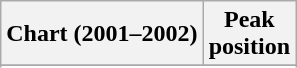<table class="wikitable sortable plainrowheaders">
<tr>
<th scope="col">Chart (2001–2002)</th>
<th scope="col">Peak<br>position</th>
</tr>
<tr>
</tr>
<tr>
</tr>
<tr>
</tr>
<tr>
</tr>
<tr>
</tr>
<tr>
</tr>
<tr>
</tr>
<tr>
</tr>
<tr>
</tr>
</table>
